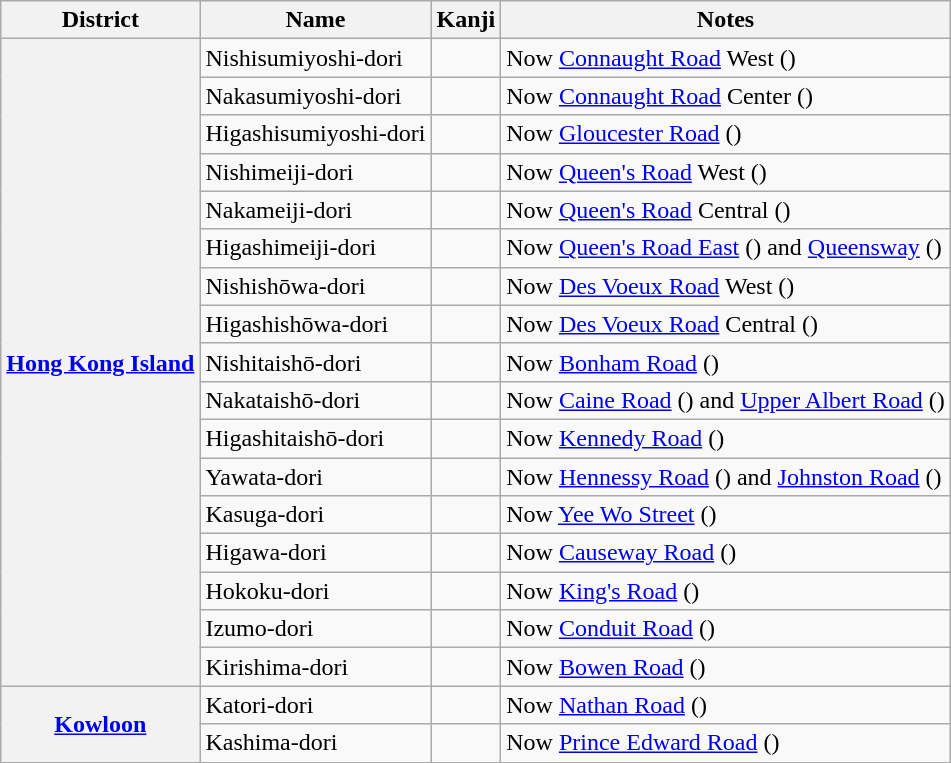<table class="wikitable">
<tr>
<th>District</th>
<th>Name</th>
<th>Kanji</th>
<th>Notes</th>
</tr>
<tr>
<th rowspan="17"><a href='#'>Hong Kong Island</a></th>
<td>Nishisumiyoshi-dori</td>
<td></td>
<td>Now <a href='#'>Connaught Road</a> West ()</td>
</tr>
<tr>
<td>Nakasumiyoshi-dori</td>
<td></td>
<td>Now <a href='#'>Connaught Road</a> Center ()</td>
</tr>
<tr>
<td>Higashisumiyoshi-dori</td>
<td></td>
<td>Now <a href='#'>Gloucester Road</a> ()</td>
</tr>
<tr>
<td>Nishimeiji-dori</td>
<td></td>
<td>Now <a href='#'>Queen's Road</a> West ()</td>
</tr>
<tr>
<td>Nakameiji-dori</td>
<td></td>
<td>Now <a href='#'>Queen's Road</a> Central ()</td>
</tr>
<tr>
<td>Higashimeiji-dori</td>
<td></td>
<td>Now <a href='#'>Queen's Road East</a> () and <a href='#'>Queensway</a> ()</td>
</tr>
<tr>
<td>Nishishōwa-dori</td>
<td></td>
<td>Now <a href='#'>Des Voeux Road</a> West ()</td>
</tr>
<tr>
<td>Higashishōwa-dori</td>
<td></td>
<td>Now <a href='#'>Des Voeux Road</a> Central ()</td>
</tr>
<tr>
<td>Nishitaishō-dori</td>
<td></td>
<td>Now <a href='#'>Bonham Road</a> ()</td>
</tr>
<tr>
<td>Nakataishō-dori</td>
<td></td>
<td>Now <a href='#'>Caine Road</a> () and <a href='#'>Upper Albert Road</a> ()</td>
</tr>
<tr>
<td>Higashitaishō-dori</td>
<td></td>
<td>Now <a href='#'>Kennedy Road</a> ()</td>
</tr>
<tr>
<td>Yawata-dori</td>
<td></td>
<td>Now <a href='#'>Hennessy Road</a> () and <a href='#'>Johnston Road</a> ()</td>
</tr>
<tr>
<td>Kasuga-dori</td>
<td></td>
<td>Now <a href='#'>Yee Wo Street</a> ()</td>
</tr>
<tr>
<td>Higawa-dori</td>
<td></td>
<td>Now <a href='#'>Causeway Road</a> ()</td>
</tr>
<tr>
<td>Hokoku-dori</td>
<td></td>
<td>Now <a href='#'>King's Road</a> ()</td>
</tr>
<tr>
<td>Izumo-dori</td>
<td></td>
<td>Now <a href='#'>Conduit Road</a> ()</td>
</tr>
<tr>
<td>Kirishima-dori</td>
<td></td>
<td>Now <a href='#'>Bowen Road</a> ()</td>
</tr>
<tr>
<th rowspan="2"><a href='#'>Kowloon</a></th>
<td>Katori-dori</td>
<td></td>
<td>Now <a href='#'>Nathan Road</a> ()</td>
</tr>
<tr>
<td>Kashima-dori</td>
<td></td>
<td>Now <a href='#'>Prince Edward Road</a> ()</td>
</tr>
</table>
